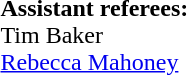<table style="width:100%">
<tr>
<td><br><strong>Assistant referees:</strong>
<br>
 Tim Baker<br>
 <a href='#'>Rebecca Mahoney</a></td>
</tr>
</table>
